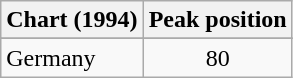<table class="wikitable sortable">
<tr>
<th align="left">Chart (1994)</th>
<th align="center">Peak position</th>
</tr>
<tr>
</tr>
<tr>
<td>Germany</td>
<td align="center">80</td>
</tr>
</table>
